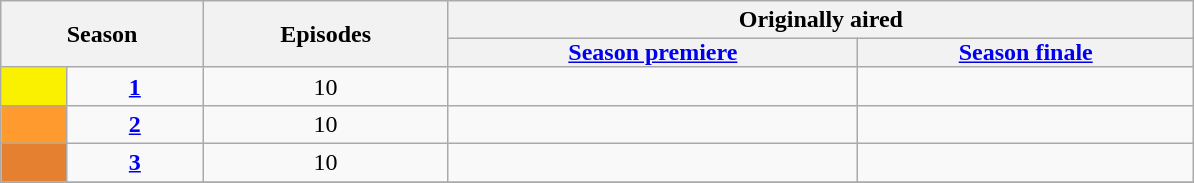<table class="wikitable"  style="width:63%; text-align:center;">
<tr>
<th style="padding: 0 8px;" colspan="2" rowspan="2">Season</th>
<th style="padding: 0 8px;" rowspan="2">Episodes</th>
<th colspan="2">Originally aired</th>
</tr>
<tr>
<th style="padding: 0 8px;"><a href='#'>Season premiere</a></th>
<th style="padding: 0 8px;"><a href='#'>Season finale</a></th>
</tr>
<tr>
<td style="background:#f9f100;"></td>
<td><strong><a href='#'>1</a></strong></td>
<td>10</td>
<td style="padding: 0 8px;"></td>
<td style="padding: 0 8px;"></td>
</tr>
<tr>
<td style="background:#FE9A2E;"></td>
<td><strong><a href='#'>2</a></strong></td>
<td>10</td>
<td style="padding: 0 8px;"></td>
<td style="padding: 0 8px;"></td>
</tr>
<tr>
<td style="background:#E58030;"></td>
<td><strong><a href='#'>3</a></strong></td>
<td>10</td>
<td style="padding: 0 8px;"></td>
<td style="padding: 0 8px;"></td>
</tr>
<tr>
</tr>
</table>
